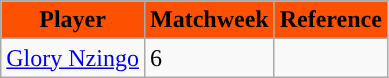<table class=wikitable>
<tr>
<th style="background:#FD5000; color:#000000;">Player</th>
<th style="background:#FD5000; color:#000000;">Matchweek</th>
<th style="background:#FD5000; color:#000000;">Reference</th>
</tr>
<tr>
<td align=center> <a href='#'>Glory Nzingo</a></td>
<td>6</td>
<td align=center></td>
</tr>
</table>
